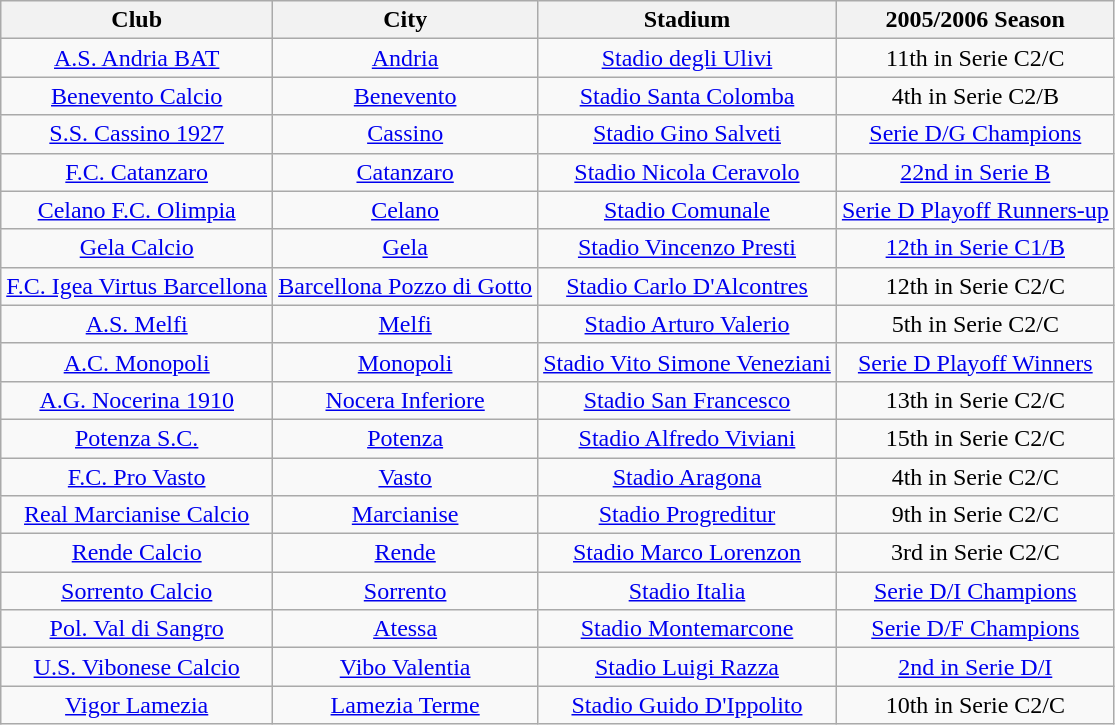<table class="wikitable" style="text-align: center;">
<tr>
<th>Club</th>
<th>City</th>
<th>Stadium</th>
<th>2005/2006 Season</th>
</tr>
<tr>
<td><a href='#'>A.S. Andria BAT</a></td>
<td><a href='#'>Andria</a></td>
<td><a href='#'>Stadio degli Ulivi</a></td>
<td>11th in Serie C2/C</td>
</tr>
<tr>
<td><a href='#'>Benevento Calcio</a></td>
<td><a href='#'>Benevento</a></td>
<td><a href='#'>Stadio Santa Colomba</a></td>
<td>4th in Serie C2/B</td>
</tr>
<tr>
<td><a href='#'>S.S. Cassino 1927</a></td>
<td><a href='#'>Cassino</a></td>
<td><a href='#'>Stadio Gino Salveti</a></td>
<td><a href='#'>Serie D/G Champions</a></td>
</tr>
<tr>
<td><a href='#'>F.C. Catanzaro</a></td>
<td><a href='#'>Catanzaro</a></td>
<td><a href='#'>Stadio Nicola Ceravolo</a></td>
<td><a href='#'>22nd in Serie B</a></td>
</tr>
<tr>
<td><a href='#'>Celano F.C. Olimpia</a></td>
<td><a href='#'>Celano</a></td>
<td><a href='#'>Stadio Comunale</a></td>
<td><a href='#'>Serie D Playoff Runners-up</a></td>
</tr>
<tr>
<td><a href='#'>Gela Calcio</a></td>
<td><a href='#'>Gela</a></td>
<td><a href='#'>Stadio Vincenzo Presti</a></td>
<td><a href='#'>12th in Serie C1/B</a></td>
</tr>
<tr>
<td><a href='#'>F.C. Igea Virtus Barcellona</a></td>
<td><a href='#'>Barcellona Pozzo di Gotto</a></td>
<td><a href='#'>Stadio Carlo D'Alcontres</a></td>
<td>12th in Serie C2/C</td>
</tr>
<tr>
<td><a href='#'>A.S. Melfi</a></td>
<td><a href='#'>Melfi</a></td>
<td><a href='#'>Stadio Arturo Valerio</a></td>
<td>5th in Serie C2/C</td>
</tr>
<tr>
<td><a href='#'>A.C. Monopoli</a></td>
<td><a href='#'>Monopoli</a></td>
<td><a href='#'>Stadio Vito Simone Veneziani</a></td>
<td><a href='#'>Serie D Playoff Winners</a></td>
</tr>
<tr>
<td><a href='#'>A.G. Nocerina 1910</a></td>
<td><a href='#'>Nocera Inferiore</a></td>
<td><a href='#'>Stadio San Francesco</a></td>
<td>13th in Serie C2/C</td>
</tr>
<tr>
<td><a href='#'>Potenza S.C.</a></td>
<td><a href='#'>Potenza</a></td>
<td><a href='#'>Stadio Alfredo Viviani</a></td>
<td>15th in Serie C2/C</td>
</tr>
<tr>
<td><a href='#'>F.C. Pro Vasto</a></td>
<td><a href='#'>Vasto</a></td>
<td><a href='#'>Stadio Aragona</a></td>
<td>4th in Serie C2/C</td>
</tr>
<tr>
<td><a href='#'>Real Marcianise Calcio</a></td>
<td><a href='#'>Marcianise</a></td>
<td><a href='#'>Stadio Progreditur</a></td>
<td>9th in Serie C2/C</td>
</tr>
<tr>
<td><a href='#'>Rende Calcio</a></td>
<td><a href='#'>Rende</a></td>
<td><a href='#'>Stadio Marco Lorenzon</a></td>
<td>3rd in Serie C2/C</td>
</tr>
<tr>
<td><a href='#'>Sorrento Calcio</a></td>
<td><a href='#'>Sorrento</a></td>
<td><a href='#'>Stadio Italia</a></td>
<td><a href='#'>Serie D/I Champions</a></td>
</tr>
<tr>
<td><a href='#'>Pol. Val di Sangro</a></td>
<td><a href='#'>Atessa</a></td>
<td><a href='#'>Stadio Montemarcone</a></td>
<td><a href='#'>Serie D/F Champions</a></td>
</tr>
<tr>
<td><a href='#'>U.S. Vibonese Calcio</a></td>
<td><a href='#'>Vibo Valentia</a></td>
<td><a href='#'>Stadio Luigi Razza</a></td>
<td><a href='#'>2nd in Serie D/I</a></td>
</tr>
<tr>
<td><a href='#'>Vigor Lamezia</a></td>
<td><a href='#'>Lamezia Terme</a></td>
<td><a href='#'>Stadio Guido D'Ippolito</a></td>
<td>10th in Serie C2/C</td>
</tr>
</table>
